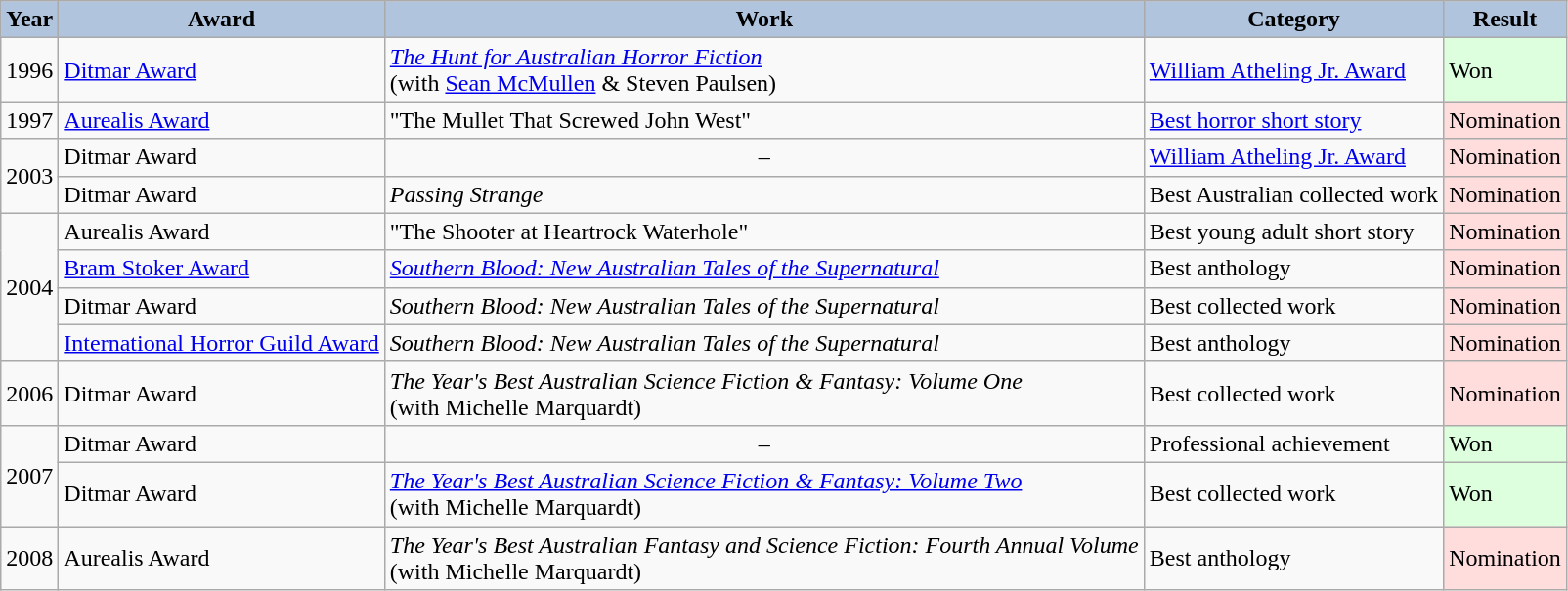<table class="wikitable">
<tr>
<th style="background:#B0C4DE;">Year</th>
<th style="background:#B0C4DE;">Award</th>
<th style="background:#B0C4DE;">Work</th>
<th style="background:#B0C4DE;">Category</th>
<th style="background:#B0C4DE;">Result</th>
</tr>
<tr>
<td>1996</td>
<td><a href='#'>Ditmar Award</a></td>
<td><em><a href='#'>The Hunt for Australian Horror Fiction</a></em><br>(with <a href='#'>Sean McMullen</a> & Steven Paulsen)</td>
<td><a href='#'>William Atheling Jr. Award</a></td>
<td bgcolor="#ddffdd">Won</td>
</tr>
<tr>
<td>1997</td>
<td><a href='#'>Aurealis Award</a></td>
<td>"The Mullet That Screwed John West"</td>
<td><a href='#'>Best horror short story</a></td>
<td bgcolor="ffdddd">Nomination</td>
</tr>
<tr>
<td rowspan="2">2003</td>
<td>Ditmar Award</td>
<td align="center">–</td>
<td><a href='#'>William Atheling Jr. Award</a></td>
<td bgcolor="ffdddd">Nomination</td>
</tr>
<tr>
<td>Ditmar Award</td>
<td><em>Passing Strange</em></td>
<td>Best Australian collected work</td>
<td bgcolor="ffdddd">Nomination</td>
</tr>
<tr>
<td rowspan="4">2004</td>
<td>Aurealis Award</td>
<td>"The Shooter at Heartrock Waterhole"</td>
<td>Best young adult short story</td>
<td bgcolor="ffdddd">Nomination</td>
</tr>
<tr>
<td><a href='#'>Bram Stoker Award</a></td>
<td><em><a href='#'>Southern Blood: New Australian Tales of the Supernatural</a></em></td>
<td>Best anthology</td>
<td bgcolor="ffdddd">Nomination</td>
</tr>
<tr>
<td>Ditmar Award</td>
<td><em>Southern Blood: New Australian Tales of the Supernatural</em></td>
<td>Best collected work</td>
<td bgcolor="ffdddd">Nomination</td>
</tr>
<tr>
<td><a href='#'>International Horror Guild Award</a></td>
<td><em>Southern Blood: New Australian Tales of the Supernatural</em></td>
<td>Best anthology</td>
<td bgcolor="ffdddd">Nomination</td>
</tr>
<tr>
<td>2006</td>
<td>Ditmar Award</td>
<td><em>The Year's Best Australian Science Fiction & Fantasy: Volume One</em><br>(with Michelle Marquardt)</td>
<td>Best collected work</td>
<td bgcolor="ffdddd">Nomination</td>
</tr>
<tr>
<td rowspan="2">2007</td>
<td>Ditmar Award</td>
<td align="center">–</td>
<td>Professional achievement</td>
<td bgcolor="#ddffdd">Won</td>
</tr>
<tr>
<td>Ditmar Award</td>
<td><em><a href='#'>The Year's Best Australian Science Fiction & Fantasy: Volume Two</a></em><br>(with Michelle Marquardt)</td>
<td>Best collected work</td>
<td bgcolor="#ddffdd">Won</td>
</tr>
<tr>
<td>2008</td>
<td>Aurealis Award</td>
<td><em>The Year's Best Australian Fantasy and Science Fiction: Fourth Annual Volume</em><br>(with Michelle Marquardt)</td>
<td>Best anthology</td>
<td bgcolor="ffdddd">Nomination</td>
</tr>
</table>
